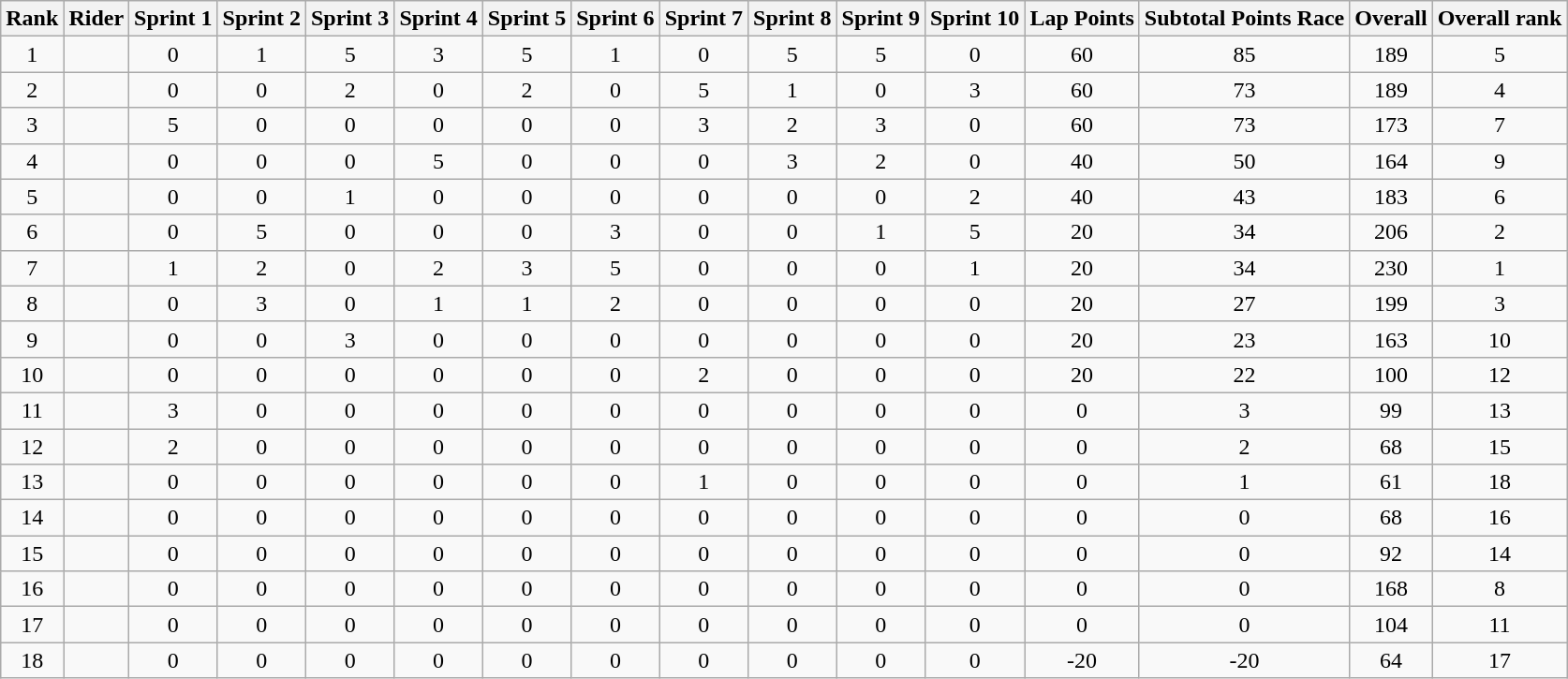<table class="wikitable sortable" style="text-align:center">
<tr>
<th>Rank</th>
<th>Rider</th>
<th>Sprint 1</th>
<th>Sprint 2</th>
<th>Sprint 3</th>
<th>Sprint 4</th>
<th>Sprint 5</th>
<th>Sprint 6</th>
<th>Sprint 7</th>
<th>Sprint 8</th>
<th>Sprint 9</th>
<th>Sprint 10</th>
<th>Lap Points</th>
<th>Subtotal Points Race</th>
<th>Overall</th>
<th>Overall rank</th>
</tr>
<tr>
<td>1</td>
<td align=left></td>
<td>0</td>
<td>1</td>
<td>5</td>
<td>3</td>
<td>5</td>
<td>1</td>
<td>0</td>
<td>5</td>
<td>5</td>
<td>0</td>
<td>60</td>
<td>85</td>
<td>189</td>
<td>5</td>
</tr>
<tr>
<td>2</td>
<td align=left></td>
<td>0</td>
<td>0</td>
<td>2</td>
<td>0</td>
<td>2</td>
<td>0</td>
<td>5</td>
<td>1</td>
<td>0</td>
<td>3</td>
<td>60</td>
<td>73</td>
<td>189</td>
<td>4</td>
</tr>
<tr>
<td>3</td>
<td align=left></td>
<td>5</td>
<td>0</td>
<td>0</td>
<td>0</td>
<td>0</td>
<td>0</td>
<td>3</td>
<td>2</td>
<td>3</td>
<td>0</td>
<td>60</td>
<td>73</td>
<td>173</td>
<td>7</td>
</tr>
<tr>
<td>4</td>
<td align=left></td>
<td>0</td>
<td>0</td>
<td>0</td>
<td>5</td>
<td>0</td>
<td>0</td>
<td>0</td>
<td>3</td>
<td>2</td>
<td>0</td>
<td>40</td>
<td>50</td>
<td>164</td>
<td>9</td>
</tr>
<tr>
<td>5</td>
<td align=left></td>
<td>0</td>
<td>0</td>
<td>1</td>
<td>0</td>
<td>0</td>
<td>0</td>
<td>0</td>
<td>0</td>
<td>0</td>
<td>2</td>
<td>40</td>
<td>43</td>
<td>183</td>
<td>6</td>
</tr>
<tr>
<td>6</td>
<td align=left></td>
<td>0</td>
<td>5</td>
<td>0</td>
<td>0</td>
<td>0</td>
<td>3</td>
<td>0</td>
<td>0</td>
<td>1</td>
<td>5</td>
<td>20</td>
<td>34</td>
<td>206</td>
<td>2</td>
</tr>
<tr>
<td>7</td>
<td align=left></td>
<td>1</td>
<td>2</td>
<td>0</td>
<td>2</td>
<td>3</td>
<td>5</td>
<td>0</td>
<td>0</td>
<td>0</td>
<td>1</td>
<td>20</td>
<td>34</td>
<td>230</td>
<td>1</td>
</tr>
<tr>
<td>8</td>
<td align=left></td>
<td>0</td>
<td>3</td>
<td>0</td>
<td>1</td>
<td>1</td>
<td>2</td>
<td>0</td>
<td>0</td>
<td>0</td>
<td>0</td>
<td>20</td>
<td>27</td>
<td>199</td>
<td>3</td>
</tr>
<tr>
<td>9</td>
<td align=left></td>
<td>0</td>
<td>0</td>
<td>3</td>
<td>0</td>
<td>0</td>
<td>0</td>
<td>0</td>
<td>0</td>
<td>0</td>
<td>0</td>
<td>20</td>
<td>23</td>
<td>163</td>
<td>10</td>
</tr>
<tr>
<td>10</td>
<td align=left></td>
<td>0</td>
<td>0</td>
<td>0</td>
<td>0</td>
<td>0</td>
<td>0</td>
<td>2</td>
<td>0</td>
<td>0</td>
<td>0</td>
<td>20</td>
<td>22</td>
<td>100</td>
<td>12</td>
</tr>
<tr>
<td>11</td>
<td align=left></td>
<td>3</td>
<td>0</td>
<td>0</td>
<td>0</td>
<td>0</td>
<td>0</td>
<td>0</td>
<td>0</td>
<td>0</td>
<td>0</td>
<td>0</td>
<td>3</td>
<td>99</td>
<td>13</td>
</tr>
<tr>
<td>12</td>
<td align=left></td>
<td>2</td>
<td>0</td>
<td>0</td>
<td>0</td>
<td>0</td>
<td>0</td>
<td>0</td>
<td>0</td>
<td>0</td>
<td>0</td>
<td>0</td>
<td>2</td>
<td>68</td>
<td>15</td>
</tr>
<tr>
<td>13</td>
<td align=left></td>
<td>0</td>
<td>0</td>
<td>0</td>
<td>0</td>
<td>0</td>
<td>0</td>
<td>1</td>
<td>0</td>
<td>0</td>
<td>0</td>
<td>0</td>
<td>1</td>
<td>61</td>
<td>18</td>
</tr>
<tr>
<td>14</td>
<td align=left></td>
<td>0</td>
<td>0</td>
<td>0</td>
<td>0</td>
<td>0</td>
<td>0</td>
<td>0</td>
<td>0</td>
<td>0</td>
<td>0</td>
<td>0</td>
<td>0</td>
<td>68</td>
<td>16</td>
</tr>
<tr>
<td>15</td>
<td align=left></td>
<td>0</td>
<td>0</td>
<td>0</td>
<td>0</td>
<td>0</td>
<td>0</td>
<td>0</td>
<td>0</td>
<td>0</td>
<td>0</td>
<td>0</td>
<td>0</td>
<td>92</td>
<td>14</td>
</tr>
<tr>
<td>16</td>
<td align=left></td>
<td>0</td>
<td>0</td>
<td>0</td>
<td>0</td>
<td>0</td>
<td>0</td>
<td>0</td>
<td>0</td>
<td>0</td>
<td>0</td>
<td>0</td>
<td>0</td>
<td>168</td>
<td>8</td>
</tr>
<tr>
<td>17</td>
<td align=left></td>
<td>0</td>
<td>0</td>
<td>0</td>
<td>0</td>
<td>0</td>
<td>0</td>
<td>0</td>
<td>0</td>
<td>0</td>
<td>0</td>
<td>0</td>
<td>0</td>
<td>104</td>
<td>11</td>
</tr>
<tr>
<td>18</td>
<td align=left></td>
<td>0</td>
<td>0</td>
<td>0</td>
<td>0</td>
<td>0</td>
<td>0</td>
<td>0</td>
<td>0</td>
<td>0</td>
<td>0</td>
<td>-20</td>
<td>-20</td>
<td>64</td>
<td>17</td>
</tr>
</table>
